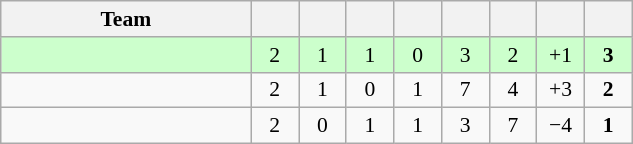<table class="wikitable" style="text-align: center; font-size:90% ">
<tr>
<th width=160>Team</th>
<th width=25></th>
<th width=25></th>
<th width=25></th>
<th width=25></th>
<th width=25></th>
<th width=25></th>
<th width=25></th>
<th width=25></th>
</tr>
<tr bgcolor="ccffcc">
<td align=left></td>
<td>2</td>
<td>1</td>
<td>1</td>
<td>0</td>
<td>3</td>
<td>2</td>
<td>+1</td>
<td><strong>3</strong></td>
</tr>
<tr>
<td align=left></td>
<td>2</td>
<td>1</td>
<td>0</td>
<td>1</td>
<td>7</td>
<td>4</td>
<td>+3</td>
<td><strong>2</strong></td>
</tr>
<tr>
<td align=left></td>
<td>2</td>
<td>0</td>
<td>1</td>
<td>1</td>
<td>3</td>
<td>7</td>
<td>−4</td>
<td><strong>1</strong></td>
</tr>
</table>
